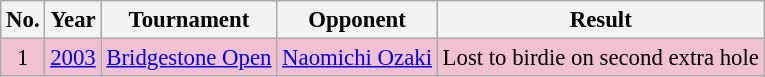<table class="wikitable" style="font-size:95%;">
<tr>
<th>No.</th>
<th>Year</th>
<th>Tournament</th>
<th>Opponent</th>
<th>Result</th>
</tr>
<tr style="background:#F2C1D1;">
<td align=center>1</td>
<td><a href='#'>2003</a></td>
<td><a href='#'>Bridgestone Open</a></td>
<td> <a href='#'>Naomichi Ozaki</a></td>
<td>Lost to birdie on second extra hole</td>
</tr>
</table>
